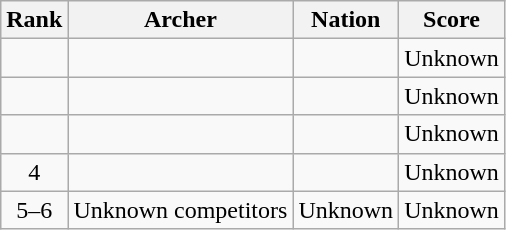<table class="wikitable sortable" style="text-align:center">
<tr>
<th>Rank</th>
<th>Archer</th>
<th>Nation</th>
<th>Score</th>
</tr>
<tr>
<td></td>
<td align=left></td>
<td align=left></td>
<td>Unknown</td>
</tr>
<tr>
<td></td>
<td align=left></td>
<td align=left></td>
<td>Unknown</td>
</tr>
<tr>
<td></td>
<td align=left></td>
<td align=left></td>
<td>Unknown</td>
</tr>
<tr>
<td>4</td>
<td align=left></td>
<td align=left></td>
<td>Unknown</td>
</tr>
<tr>
<td>5–6</td>
<td>Unknown competitors</td>
<td>Unknown</td>
<td>Unknown</td>
</tr>
</table>
